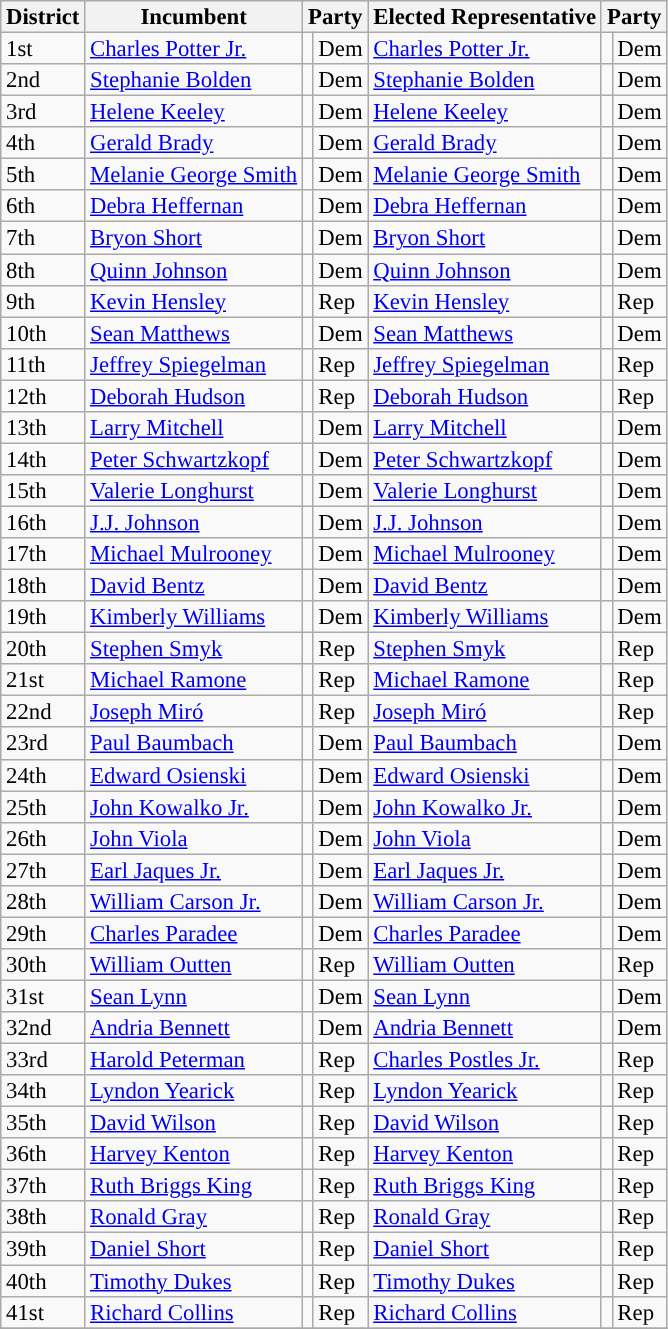<table class="sortable wikitable" style="font-size:95%;line-height:14px;">
<tr>
<th class="sortable">District</th>
<th class="unsortable">Incumbent</th>
<th colspan="2">Party</th>
<th class="unsortable">Elected Representative</th>
<th colspan="2">Party</th>
</tr>
<tr>
<td>1st</td>
<td><a href='#'>Charles Potter Jr.</a></td>
<td style="background:"></td>
<td>Dem</td>
<td><a href='#'>Charles Potter Jr.</a></td>
<td style="background:"></td>
<td>Dem</td>
</tr>
<tr>
<td>2nd</td>
<td><a href='#'>Stephanie Bolden</a></td>
<td style="background:"></td>
<td>Dem</td>
<td><a href='#'>Stephanie Bolden</a></td>
<td style="background:"></td>
<td>Dem</td>
</tr>
<tr>
<td>3rd</td>
<td><a href='#'>Helene Keeley</a></td>
<td style="background:"></td>
<td>Dem</td>
<td><a href='#'>Helene Keeley</a></td>
<td style="background:"></td>
<td>Dem</td>
</tr>
<tr>
<td>4th</td>
<td><a href='#'>Gerald Brady</a></td>
<td style="background:"></td>
<td>Dem</td>
<td><a href='#'>Gerald Brady</a></td>
<td style="background:"></td>
<td>Dem</td>
</tr>
<tr>
<td>5th</td>
<td><a href='#'>Melanie George Smith</a></td>
<td style="background:"></td>
<td>Dem</td>
<td><a href='#'>Melanie George Smith</a></td>
<td style="background:"></td>
<td>Dem</td>
</tr>
<tr>
<td>6th</td>
<td><a href='#'>Debra Heffernan</a></td>
<td style="background:"></td>
<td>Dem</td>
<td><a href='#'>Debra Heffernan</a></td>
<td style="background:"></td>
<td>Dem</td>
</tr>
<tr>
<td>7th</td>
<td><a href='#'>Bryon Short</a></td>
<td style="background:"></td>
<td>Dem</td>
<td><a href='#'>Bryon Short</a></td>
<td style="background:"></td>
<td>Dem</td>
</tr>
<tr>
<td>8th</td>
<td><a href='#'>Quinn Johnson</a></td>
<td style="background:"></td>
<td>Dem</td>
<td><a href='#'>Quinn Johnson</a></td>
<td style="background:"></td>
<td>Dem</td>
</tr>
<tr>
<td>9th</td>
<td><a href='#'>Kevin Hensley</a></td>
<td style="background:"></td>
<td>Rep</td>
<td><a href='#'>Kevin Hensley</a></td>
<td style="background:"></td>
<td>Rep</td>
</tr>
<tr>
<td>10th</td>
<td><a href='#'>Sean Matthews</a></td>
<td style="background:"></td>
<td>Dem</td>
<td><a href='#'>Sean Matthews</a></td>
<td style="background:"></td>
<td>Dem</td>
</tr>
<tr>
<td>11th</td>
<td><a href='#'>Jeffrey Spiegelman</a></td>
<td style="background:"></td>
<td>Rep</td>
<td><a href='#'>Jeffrey Spiegelman</a></td>
<td style="background:"></td>
<td>Rep</td>
</tr>
<tr>
<td>12th</td>
<td><a href='#'>Deborah Hudson</a></td>
<td style="background:"></td>
<td>Rep</td>
<td><a href='#'>Deborah Hudson</a></td>
<td style="background:"></td>
<td>Rep</td>
</tr>
<tr>
<td>13th</td>
<td><a href='#'>Larry Mitchell</a></td>
<td style="background:"></td>
<td>Dem</td>
<td><a href='#'>Larry Mitchell</a></td>
<td style="background:"></td>
<td>Dem</td>
</tr>
<tr>
<td>14th</td>
<td><a href='#'>Peter Schwartzkopf</a></td>
<td style="background:"></td>
<td>Dem</td>
<td><a href='#'>Peter Schwartzkopf</a></td>
<td style="background:"></td>
<td>Dem</td>
</tr>
<tr>
<td>15th</td>
<td><a href='#'>Valerie Longhurst</a></td>
<td style="background:"></td>
<td>Dem</td>
<td><a href='#'>Valerie Longhurst</a></td>
<td style="background:"></td>
<td>Dem</td>
</tr>
<tr>
<td>16th</td>
<td><a href='#'>J.J. Johnson</a></td>
<td style="background:"></td>
<td>Dem</td>
<td><a href='#'>J.J. Johnson</a></td>
<td style="background:"></td>
<td>Dem</td>
</tr>
<tr>
<td>17th</td>
<td><a href='#'>Michael Mulrooney</a></td>
<td style="background:"></td>
<td>Dem</td>
<td><a href='#'>Michael Mulrooney</a></td>
<td style="background:"></td>
<td>Dem</td>
</tr>
<tr>
<td>18th</td>
<td><a href='#'>David Bentz</a></td>
<td style="background:"></td>
<td>Dem</td>
<td><a href='#'>David Bentz</a></td>
<td style="background:"></td>
<td>Dem</td>
</tr>
<tr>
<td>19th</td>
<td><a href='#'>Kimberly Williams</a></td>
<td style="background:"></td>
<td>Dem</td>
<td><a href='#'>Kimberly Williams</a></td>
<td style="background:"></td>
<td>Dem</td>
</tr>
<tr>
<td>20th</td>
<td><a href='#'>Stephen Smyk</a></td>
<td style="background:"></td>
<td>Rep</td>
<td><a href='#'>Stephen Smyk</a></td>
<td style="background:"></td>
<td>Rep</td>
</tr>
<tr>
<td>21st</td>
<td><a href='#'>Michael Ramone</a></td>
<td style="background:"></td>
<td>Rep</td>
<td><a href='#'>Michael Ramone</a></td>
<td style="background:"></td>
<td>Rep</td>
</tr>
<tr>
<td>22nd</td>
<td><a href='#'>Joseph Miró</a></td>
<td style="background:"></td>
<td>Rep</td>
<td><a href='#'>Joseph Miró</a></td>
<td style="background:"></td>
<td>Rep</td>
</tr>
<tr>
<td>23rd</td>
<td><a href='#'>Paul Baumbach</a></td>
<td style="background:"></td>
<td>Dem</td>
<td><a href='#'>Paul Baumbach</a></td>
<td style="background:"></td>
<td>Dem</td>
</tr>
<tr>
<td>24th</td>
<td><a href='#'>Edward Osienski</a></td>
<td style="background:"></td>
<td>Dem</td>
<td><a href='#'>Edward Osienski</a></td>
<td style="background:"></td>
<td>Dem</td>
</tr>
<tr>
<td>25th</td>
<td><a href='#'>John Kowalko Jr.</a></td>
<td style="background:"></td>
<td>Dem</td>
<td><a href='#'>John Kowalko Jr.</a></td>
<td style="background:"></td>
<td>Dem</td>
</tr>
<tr>
<td>26th</td>
<td><a href='#'>John Viola</a></td>
<td style="background:"></td>
<td>Dem</td>
<td><a href='#'>John Viola</a></td>
<td style="background:"></td>
<td>Dem</td>
</tr>
<tr>
<td>27th</td>
<td><a href='#'>Earl Jaques Jr.</a></td>
<td style="background:"></td>
<td>Dem</td>
<td><a href='#'>Earl Jaques Jr.</a></td>
<td style="background:"></td>
<td>Dem</td>
</tr>
<tr>
<td>28th</td>
<td><a href='#'>William Carson Jr.</a></td>
<td style="background:"></td>
<td>Dem</td>
<td><a href='#'>William Carson Jr.</a></td>
<td style="background:"></td>
<td>Dem</td>
</tr>
<tr>
<td>29th</td>
<td><a href='#'>Charles Paradee</a></td>
<td style="background:"></td>
<td>Dem</td>
<td><a href='#'>Charles Paradee</a></td>
<td style="background:"></td>
<td>Dem</td>
</tr>
<tr>
<td>30th</td>
<td><a href='#'>William Outten</a></td>
<td style="background:"></td>
<td>Rep</td>
<td><a href='#'>William Outten</a></td>
<td style="background:"></td>
<td>Rep</td>
</tr>
<tr>
<td>31st</td>
<td><a href='#'>Sean Lynn</a></td>
<td style="background:"></td>
<td>Dem</td>
<td><a href='#'>Sean Lynn</a></td>
<td style="background:"></td>
<td>Dem</td>
</tr>
<tr>
<td>32nd</td>
<td><a href='#'>Andria Bennett</a></td>
<td style="background:"></td>
<td>Dem</td>
<td><a href='#'>Andria Bennett</a></td>
<td style="background:"></td>
<td>Dem</td>
</tr>
<tr>
<td>33rd</td>
<td><a href='#'>Harold Peterman</a></td>
<td style="background:"></td>
<td>Rep</td>
<td><a href='#'>Charles Postles Jr.</a></td>
<td style="background:"></td>
<td>Rep</td>
</tr>
<tr>
<td>34th</td>
<td><a href='#'>Lyndon Yearick</a></td>
<td style="background:"></td>
<td>Rep</td>
<td><a href='#'>Lyndon Yearick</a></td>
<td style="background:"></td>
<td>Rep</td>
</tr>
<tr>
<td>35th</td>
<td><a href='#'>David Wilson</a></td>
<td style="background:"></td>
<td>Rep</td>
<td><a href='#'>David Wilson</a></td>
<td style="background:"></td>
<td>Rep</td>
</tr>
<tr>
<td>36th</td>
<td><a href='#'>Harvey Kenton</a></td>
<td style="background:"></td>
<td>Rep</td>
<td><a href='#'>Harvey Kenton</a></td>
<td style="background:"></td>
<td>Rep</td>
</tr>
<tr>
<td>37th</td>
<td><a href='#'>Ruth Briggs King</a></td>
<td style="background:"></td>
<td>Rep</td>
<td><a href='#'>Ruth Briggs King</a></td>
<td style="background:"></td>
<td>Rep</td>
</tr>
<tr>
<td>38th</td>
<td><a href='#'>Ronald Gray</a></td>
<td style="background:"></td>
<td>Rep</td>
<td><a href='#'>Ronald Gray</a></td>
<td style="background:"></td>
<td>Rep</td>
</tr>
<tr>
<td>39th</td>
<td><a href='#'>Daniel Short</a></td>
<td style="background:"></td>
<td>Rep</td>
<td><a href='#'>Daniel Short</a></td>
<td style="background:"></td>
<td>Rep</td>
</tr>
<tr>
<td>40th</td>
<td><a href='#'>Timothy Dukes</a></td>
<td style="background:"></td>
<td>Rep</td>
<td><a href='#'>Timothy Dukes</a></td>
<td style="background:"></td>
<td>Rep</td>
</tr>
<tr>
<td>41st</td>
<td><a href='#'>Richard Collins</a></td>
<td style="background:"></td>
<td>Rep</td>
<td><a href='#'>Richard Collins</a></td>
<td style="background:"></td>
<td>Rep</td>
</tr>
<tr>
</tr>
</table>
